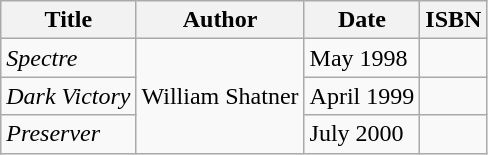<table class="wikitable">
<tr>
<th>Title</th>
<th>Author</th>
<th>Date</th>
<th>ISBN</th>
</tr>
<tr>
<td><em>Spectre</em></td>
<td rowspan="3">William Shatner</td>
<td>May 1998</td>
<td></td>
</tr>
<tr>
<td><em>Dark Victory</em></td>
<td>April 1999</td>
<td></td>
</tr>
<tr>
<td><em>Preserver</em></td>
<td>July 2000</td>
<td></td>
</tr>
</table>
